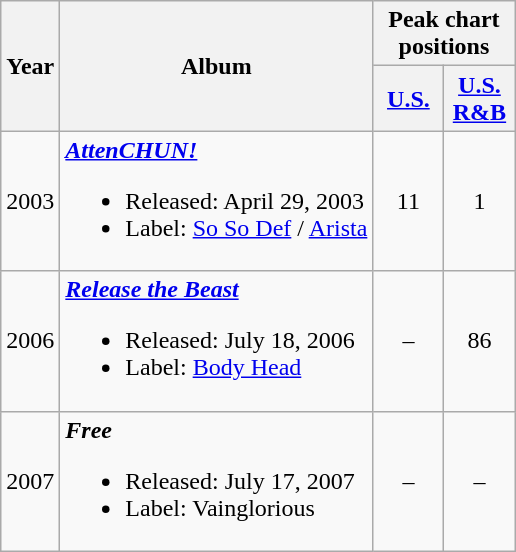<table class="wikitable">
<tr>
<th rowspan="2">Year</th>
<th rowspan="2">Album</th>
<th colspan="2">Peak chart positions</th>
</tr>
<tr>
<th width=40><a href='#'>U.S.</a></th>
<th width=40><a href='#'>U.S. R&B</a></th>
</tr>
<tr>
<td>2003</td>
<td><strong><em><a href='#'>AttenCHUN!</a></em></strong><br><ul><li>Released: April 29, 2003</li><li>Label: <a href='#'>So So Def</a> / <a href='#'>Arista</a></li></ul></td>
<td style="text-align:center;">11</td>
<td style="text-align:center;">1</td>
</tr>
<tr>
<td>2006</td>
<td><strong><em><a href='#'>Release the Beast</a></em></strong><br><ul><li>Released: July 18, 2006</li><li>Label: <a href='#'>Body Head</a></li></ul></td>
<td style="text-align:center;">–</td>
<td style="text-align:center;">86</td>
</tr>
<tr>
<td>2007</td>
<td><strong><em>Free</em></strong><br><ul><li>Released: July 17, 2007</li><li>Label: Vainglorious</li></ul></td>
<td style="text-align:center;">–</td>
<td style="text-align:center;">–</td>
</tr>
</table>
